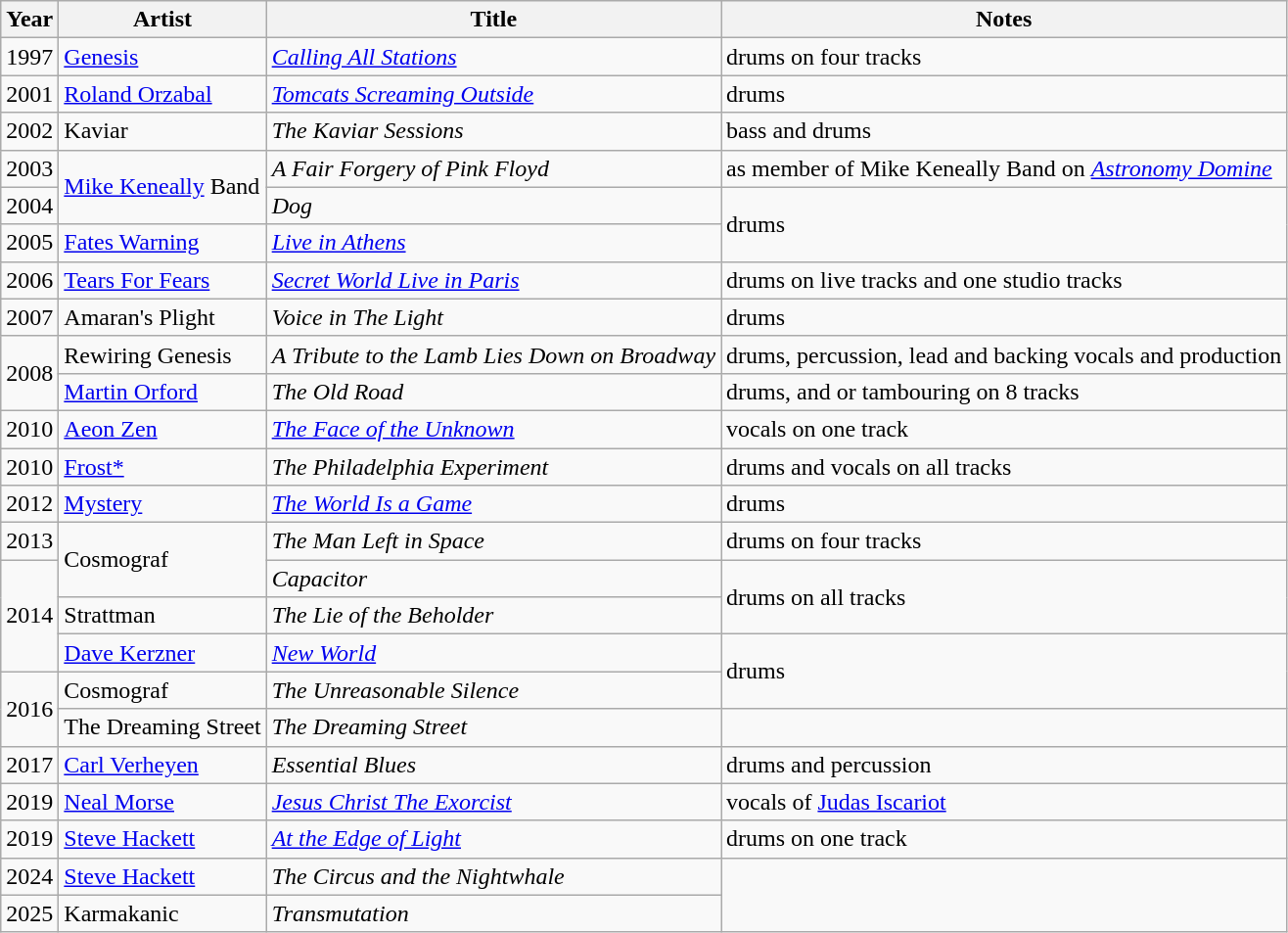<table class="wikitable sortable">
<tr>
<th>Year</th>
<th>Artist</th>
<th>Title</th>
<th>Notes</th>
</tr>
<tr>
<td>1997</td>
<td><a href='#'>Genesis</a></td>
<td><em><a href='#'>Calling All Stations</a></em></td>
<td>drums on four tracks</td>
</tr>
<tr>
<td>2001</td>
<td><a href='#'>Roland Orzabal</a></td>
<td><em><a href='#'>Tomcats Screaming Outside</a></em></td>
<td>drums</td>
</tr>
<tr>
<td>2002</td>
<td>Kaviar</td>
<td><em>The Kaviar Sessions</em></td>
<td>bass and drums</td>
</tr>
<tr>
<td>2003</td>
<td rowspan="2"><a href='#'>Mike Keneally</a> Band</td>
<td><em>A Fair Forgery of Pink Floyd</em></td>
<td>as member of Mike Keneally Band on <em><a href='#'>Astronomy Domine</a></em></td>
</tr>
<tr>
<td>2004</td>
<td><em>Dog</em></td>
<td rowspan="2">drums</td>
</tr>
<tr>
<td>2005</td>
<td><a href='#'>Fates Warning</a></td>
<td><em><a href='#'>Live in Athens</a></em></td>
</tr>
<tr>
<td>2006</td>
<td><a href='#'>Tears For Fears</a></td>
<td><em><a href='#'>Secret World Live in Paris</a></em></td>
<td>drums on live tracks and one studio tracks</td>
</tr>
<tr>
<td>2007</td>
<td>Amaran's Plight</td>
<td><em>Voice in The Light</em></td>
<td>drums</td>
</tr>
<tr>
<td rowspan="2">2008</td>
<td>Rewiring Genesis</td>
<td><em>A Tribute to the Lamb Lies Down on Broadway</em></td>
<td>drums, percussion, lead and backing vocals and production</td>
</tr>
<tr>
<td><a href='#'>Martin Orford</a></td>
<td><em>The Old Road</em></td>
<td>drums, and or tambouring on 8 tracks</td>
</tr>
<tr>
<td>2010</td>
<td><a href='#'>Aeon Zen</a></td>
<td><em><a href='#'>The Face of the Unknown</a></em></td>
<td>vocals on one track</td>
</tr>
<tr>
<td>2010</td>
<td><a href='#'>Frost*</a></td>
<td><em>The Philadelphia Experiment</em></td>
<td>drums and vocals on all tracks</td>
</tr>
<tr>
<td>2012</td>
<td><a href='#'>Mystery</a></td>
<td><em><a href='#'>The World Is a Game</a></em></td>
<td>drums</td>
</tr>
<tr>
<td>2013</td>
<td rowspan="2">Cosmograf</td>
<td><em>The Man Left in Space</em></td>
<td>drums on four tracks</td>
</tr>
<tr>
<td rowspan="3">2014</td>
<td><em>Capacitor</em></td>
<td rowspan="2">drums on all tracks</td>
</tr>
<tr>
<td>Strattman</td>
<td><em>The Lie of the Beholder</em></td>
</tr>
<tr>
<td><a href='#'>Dave Kerzner</a></td>
<td><em><a href='#'>New World</a></em></td>
<td rowspan="2">drums</td>
</tr>
<tr>
<td rowspan="2">2016</td>
<td>Cosmograf</td>
<td><em>The Unreasonable Silence</em></td>
</tr>
<tr>
<td>The Dreaming Street</td>
<td><em>The Dreaming Street</em></td>
<td></td>
</tr>
<tr>
<td>2017</td>
<td><a href='#'>Carl Verheyen</a></td>
<td><em>Essential Blues</em></td>
<td>drums and percussion</td>
</tr>
<tr>
<td>2019</td>
<td><a href='#'>Neal Morse</a></td>
<td><em><a href='#'>Jesus Christ The Exorcist</a></em></td>
<td>vocals of <a href='#'>Judas Iscariot</a></td>
</tr>
<tr>
<td>2019</td>
<td><a href='#'>Steve Hackett</a></td>
<td><em><a href='#'>At the Edge of Light</a></em></td>
<td>drums on one track</td>
</tr>
<tr>
<td>2024</td>
<td><a href='#'>Steve Hackett</a></td>
<td><em>The Circus and the Nightwhale</em></td>
</tr>
<tr>
<td>2025</td>
<td>Karmakanic</td>
<td><em>Transmutation</em></td>
</tr>
</table>
